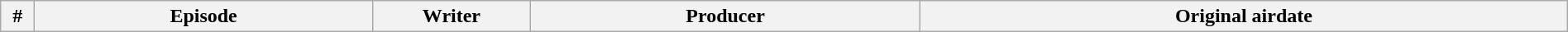<table class="wikitable plainrowheaders" style="width:100%; margin:auto;">
<tr>
<th width="20">#</th>
<th>Episode</th>
<th width="120">Writer</th>
<th>Producer</th>
<th>Original airdate<br>




</th>
</tr>
</table>
